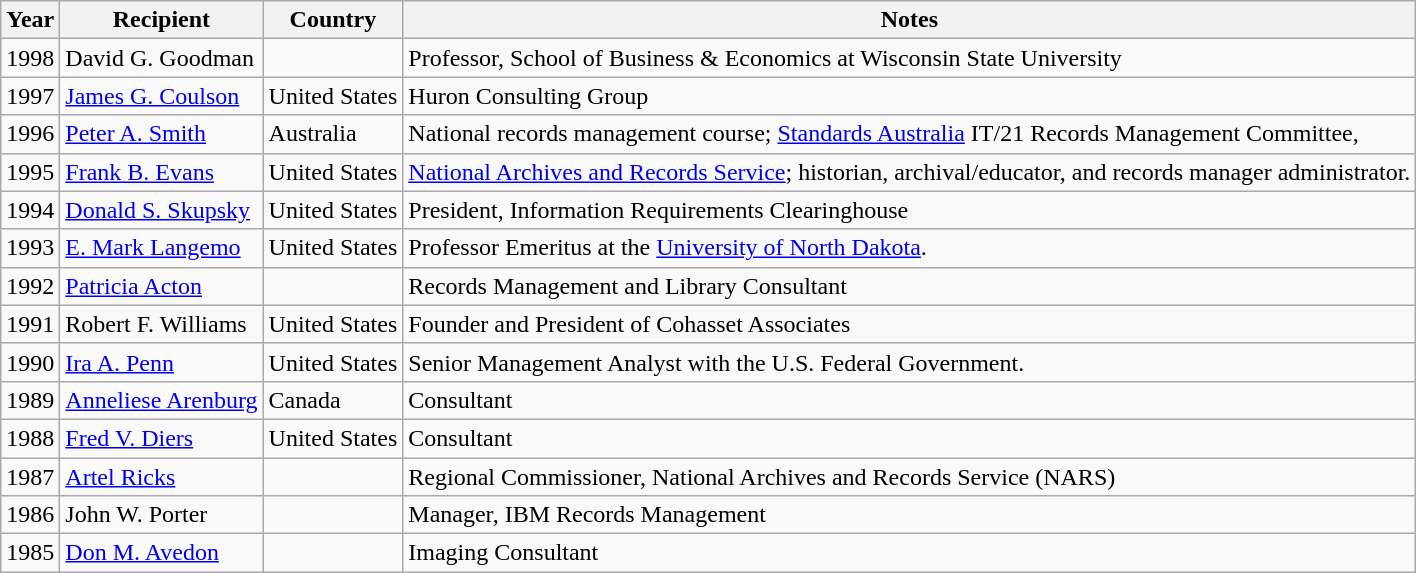<table class="wikitable sortable">
<tr>
<th>Year</th>
<th>Recipient</th>
<th>Country</th>
<th>Notes</th>
</tr>
<tr>
<td>1998</td>
<td>David G. Goodman</td>
<td></td>
<td>Professor, School of Business & Economics at Wisconsin State University</td>
</tr>
<tr>
<td>1997</td>
<td><a href='#'>James G. Coulson</a></td>
<td>United States</td>
<td>Huron Consulting Group</td>
</tr>
<tr>
<td>1996</td>
<td><a href='#'>Peter A. Smith</a></td>
<td>Australia</td>
<td>National records management course; <a href='#'>Standards Australia</a> IT/21 Records Management Committee,</td>
</tr>
<tr>
<td>1995</td>
<td><a href='#'>Frank B. Evans</a></td>
<td>United States</td>
<td><a href='#'>National Archives and Records Service</a>; historian, archival/educator, and records manager administrator.</td>
</tr>
<tr>
<td>1994</td>
<td><a href='#'>Donald S. Skupsky</a></td>
<td>United States</td>
<td>President, Information Requirements Clearinghouse</td>
</tr>
<tr>
<td>1993</td>
<td><a href='#'>E. Mark Langemo</a></td>
<td>United States</td>
<td>Professor Emeritus at the <a href='#'>University of North Dakota</a>.</td>
</tr>
<tr>
<td>1992</td>
<td><a href='#'>Patricia Acton</a></td>
<td></td>
<td>Records Management and Library Consultant</td>
</tr>
<tr>
<td>1991</td>
<td>Robert F. Williams</td>
<td>United States</td>
<td>Founder and President of Cohasset Associates</td>
</tr>
<tr>
<td>1990</td>
<td><a href='#'>Ira A. Penn</a></td>
<td>United States</td>
<td>Senior Management Analyst with the U.S. Federal Government.</td>
</tr>
<tr>
<td>1989</td>
<td><a href='#'>Anneliese Arenburg</a></td>
<td>Canada</td>
<td>Consultant</td>
</tr>
<tr>
<td>1988</td>
<td><a href='#'>Fred V. Diers</a></td>
<td>United States</td>
<td>Consultant</td>
</tr>
<tr>
<td>1987</td>
<td><a href='#'>Artel Ricks</a></td>
<td></td>
<td>Regional Commissioner, National Archives and Records Service (NARS)</td>
</tr>
<tr>
<td>1986</td>
<td>John W. Porter</td>
<td></td>
<td>Manager, IBM Records Management</td>
</tr>
<tr>
<td>1985</td>
<td><a href='#'>Don M. Avedon</a></td>
<td></td>
<td>Imaging Consultant</td>
</tr>
</table>
